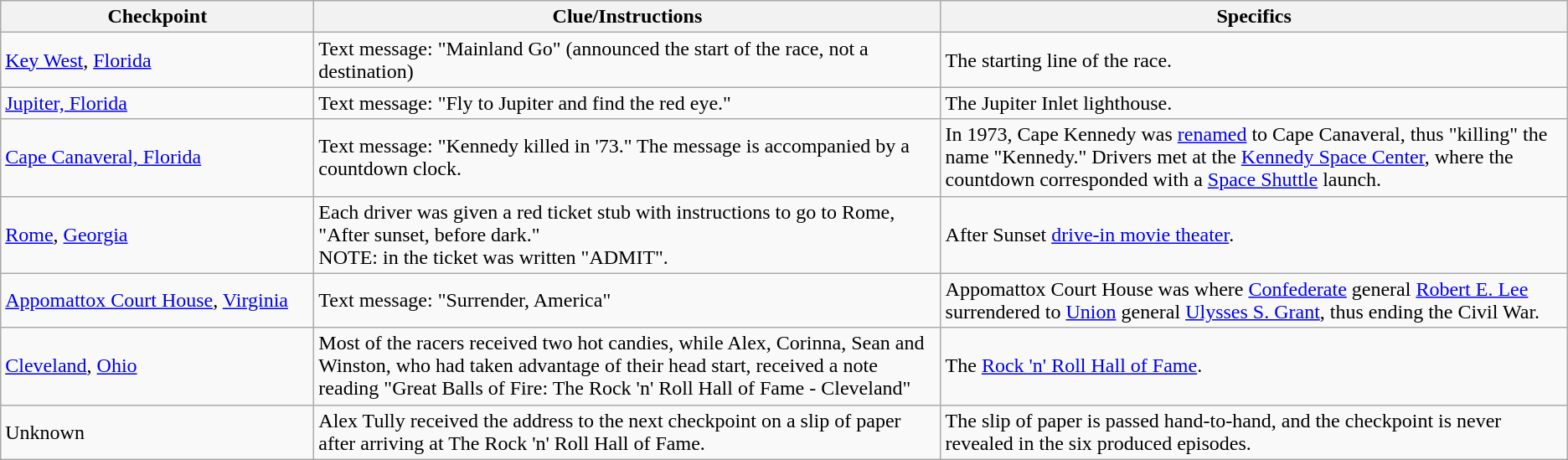<table class="wikitable">
<tr>
<th scope="col" width=20%>Checkpoint</th>
<th scope="col" width=40%>Clue/Instructions</th>
<th scope="col" width=40%>Specifics</th>
</tr>
<tr>
<td><a href='#'>Key West</a>, <a href='#'>Florida</a></td>
<td>Text message: "Mainland Go" (announced the start of the race, not a destination)</td>
<td>The starting line of the race.</td>
</tr>
<tr>
<td><a href='#'>Jupiter, Florida</a></td>
<td>Text message: "Fly to Jupiter and find the red eye."</td>
<td>The Jupiter Inlet lighthouse.</td>
</tr>
<tr>
<td><a href='#'>Cape Canaveral, Florida</a></td>
<td>Text message:  "Kennedy killed in '73."  The message is accompanied by a countdown clock.</td>
<td>In 1973, Cape Kennedy was <a href='#'>renamed</a> to Cape Canaveral, thus "killing" the name "Kennedy."  Drivers met at the <a href='#'>Kennedy Space Center</a>, where the countdown corresponded with a <a href='#'>Space Shuttle</a> launch.</td>
</tr>
<tr>
<td><a href='#'>Rome</a>, <a href='#'>Georgia</a></td>
<td>Each driver was given a red ticket stub with instructions to go to Rome, "After sunset, before dark." <br> NOTE: in the ticket was written "ADMIT".</td>
<td>After Sunset <a href='#'>drive-in movie theater</a>.</td>
</tr>
<tr>
<td><a href='#'>Appomattox Court House</a>, <a href='#'>Virginia</a></td>
<td>Text message: "Surrender, America"</td>
<td>Appomattox Court House was where <a href='#'>Confederate</a> general <a href='#'>Robert E. Lee</a> surrendered to <a href='#'>Union</a> general <a href='#'>Ulysses S. Grant</a>, thus ending the Civil War.</td>
</tr>
<tr>
<td><a href='#'>Cleveland</a>, <a href='#'>Ohio</a></td>
<td>Most of the racers received two hot candies, while Alex, Corinna, Sean and Winston, who had taken advantage of their head start, received a note reading "Great Balls of Fire: The Rock 'n' Roll Hall of Fame - Cleveland"</td>
<td>The <a href='#'>Rock 'n' Roll Hall of Fame</a>.</td>
</tr>
<tr>
<td>Unknown</td>
<td>Alex Tully received the address to the next checkpoint on a slip of paper after arriving at The Rock 'n' Roll Hall of Fame.</td>
<td>The slip of paper is passed hand-to-hand, and the checkpoint is never revealed in the six produced episodes.</td>
</tr>
</table>
